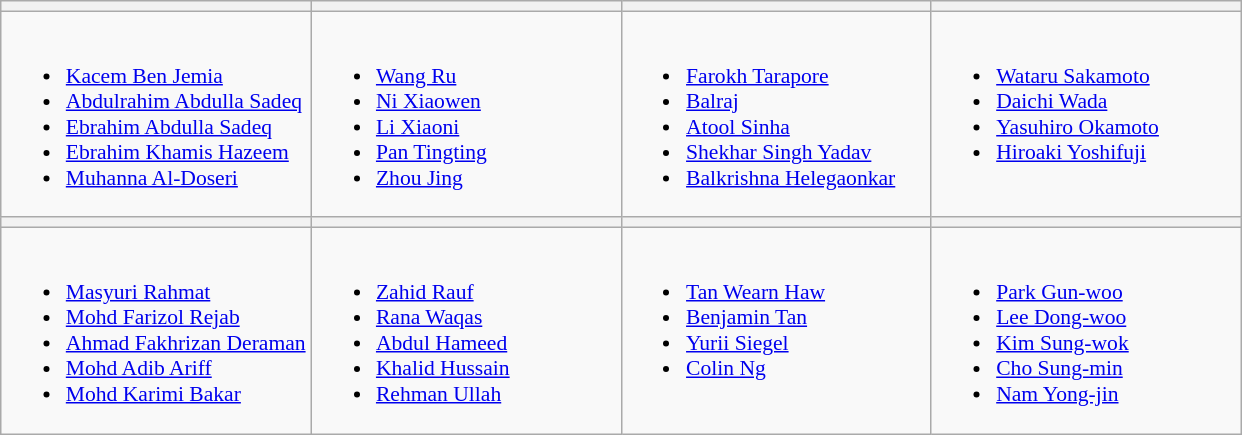<table class="wikitable" style="font-size:90%">
<tr>
<th width=200></th>
<th width=200></th>
<th width=200></th>
<th width=200></th>
</tr>
<tr>
<td valign=top><br><ul><li><a href='#'>Kacem Ben Jemia</a></li><li><a href='#'>Abdulrahim Abdulla Sadeq</a></li><li><a href='#'>Ebrahim Abdulla Sadeq</a></li><li><a href='#'>Ebrahim Khamis Hazeem</a></li><li><a href='#'>Muhanna Al-Doseri</a></li></ul></td>
<td valign=top><br><ul><li><a href='#'>Wang Ru</a></li><li><a href='#'>Ni Xiaowen</a></li><li><a href='#'>Li Xiaoni</a></li><li><a href='#'>Pan Tingting</a></li><li><a href='#'>Zhou Jing</a></li></ul></td>
<td valign=top><br><ul><li><a href='#'>Farokh Tarapore</a></li><li><a href='#'>Balraj</a></li><li><a href='#'>Atool Sinha</a></li><li><a href='#'>Shekhar Singh Yadav</a></li><li><a href='#'>Balkrishna Helegaonkar</a></li></ul></td>
<td valign=top><br><ul><li><a href='#'>Wataru Sakamoto</a></li><li><a href='#'>Daichi Wada</a></li><li><a href='#'>Yasuhiro Okamoto</a></li><li><a href='#'>Hiroaki Yoshifuji</a></li></ul></td>
</tr>
<tr>
<th></th>
<th></th>
<th></th>
<th></th>
</tr>
<tr>
<td valign=top><br><ul><li><a href='#'>Masyuri Rahmat</a></li><li><a href='#'>Mohd Farizol Rejab</a></li><li><a href='#'>Ahmad Fakhrizan Deraman</a></li><li><a href='#'>Mohd Adib Ariff</a></li><li><a href='#'>Mohd Karimi Bakar</a></li></ul></td>
<td valign=top><br><ul><li><a href='#'>Zahid Rauf</a></li><li><a href='#'>Rana Waqas</a></li><li><a href='#'>Abdul Hameed</a></li><li><a href='#'>Khalid Hussain</a></li><li><a href='#'>Rehman Ullah</a></li></ul></td>
<td valign=top><br><ul><li><a href='#'>Tan Wearn Haw</a></li><li><a href='#'>Benjamin Tan</a></li><li><a href='#'>Yurii Siegel</a></li><li><a href='#'>Colin Ng</a></li></ul></td>
<td valign=top><br><ul><li><a href='#'>Park Gun-woo</a></li><li><a href='#'>Lee Dong-woo</a></li><li><a href='#'>Kim Sung-wok</a></li><li><a href='#'>Cho Sung-min</a></li><li><a href='#'>Nam Yong-jin</a></li></ul></td>
</tr>
</table>
